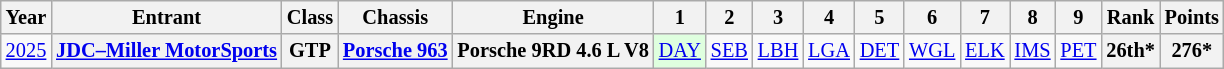<table class="wikitable" style="text-align:center; font-size:85%">
<tr>
<th>Year</th>
<th>Entrant</th>
<th>Class</th>
<th>Chassis</th>
<th>Engine</th>
<th>1</th>
<th>2</th>
<th>3</th>
<th>4</th>
<th>5</th>
<th>6</th>
<th>7</th>
<th>8</th>
<th>9</th>
<th>Rank</th>
<th>Points</th>
</tr>
<tr>
<td><a href='#'>2025</a></td>
<th><a href='#'>JDC–Miller MotorSports</a></th>
<th>GTP</th>
<th><a href='#'>Porsche 963</a></th>
<th>Porsche 9RD 4.6 L V8</th>
<td style="background:#DFFFDF;"><a href='#'>DAY</a><br></td>
<td><a href='#'>SEB</a></td>
<td><a href='#'>LBH</a></td>
<td><a href='#'>LGA</a></td>
<td><a href='#'>DET</a></td>
<td><a href='#'>WGL</a></td>
<td><a href='#'>ELK</a></td>
<td><a href='#'>IMS</a></td>
<td><a href='#'>PET</a></td>
<th>26th*</th>
<th>276*</th>
</tr>
</table>
